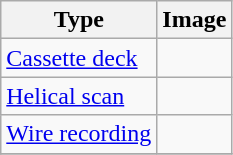<table class=wikitable>
<tr>
<th>Type</th>
<th>Image</th>
</tr>
<tr>
<td><a href='#'>Cassette deck</a></td>
<td></td>
</tr>
<tr>
<td><a href='#'>Helical scan</a></td>
<td></td>
</tr>
<tr>
<td><a href='#'>Wire recording</a></td>
<td></td>
</tr>
<tr>
</tr>
</table>
